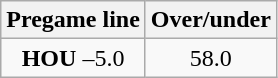<table class="wikitable">
<tr align="center">
<th style=>Pregame line</th>
<th style=>Over/under</th>
</tr>
<tr align="center">
<td><strong>HOU</strong> –5.0</td>
<td>58.0</td>
</tr>
</table>
